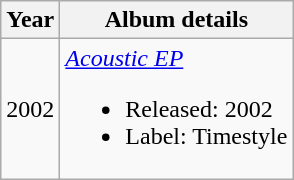<table class="wikitable">
<tr>
<th>Year</th>
<th>Album details</th>
</tr>
<tr>
<td>2002</td>
<td><em><a href='#'>Acoustic EP</a></em><br><ul><li>Released: 2002</li><li>Label: Timestyle</li></ul></td>
</tr>
</table>
